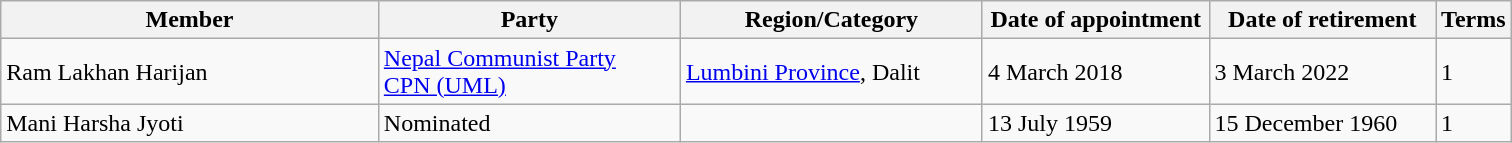<table class="wikitable sortable">
<tr>
<th style="width: 25%;">Member</th>
<th style="width: 20%;">Party</th>
<th style="width: 20%;">Region/Category</th>
<th style="width: 15%;">Date of appointment</th>
<th style="width: 15%;">Date of retirement</th>
<th style="width: 5%;">Terms</th>
</tr>
<tr>
<td>Ram Lakhan Harijan</td>
<td><a href='#'>Nepal Communist Party</a><br><a href='#'>CPN (UML)</a></td>
<td><a href='#'>Lumbini Province</a>, Dalit</td>
<td>4 March 2018</td>
<td>3 March 2022</td>
<td>1</td>
</tr>
<tr>
<td>Mani Harsha Jyoti</td>
<td>Nominated</td>
<td></td>
<td>13 July 1959</td>
<td>15 December 1960</td>
<td>1</td>
</tr>
</table>
